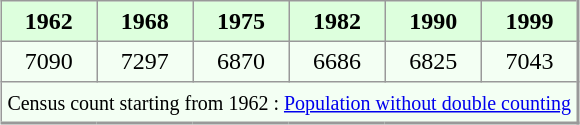<table align="center" rules="all" cellspacing="0" cellpadding="4" style="border: 1px solid #999; border-right: 2px solid #999; border-bottom:2px solid #999; background: #f3fff3">
<tr style="background: #ddffdd">
<th>1962</th>
<th>1968</th>
<th>1975</th>
<th>1982</th>
<th>1990</th>
<th>1999</th>
</tr>
<tr>
<td align="center">7090</td>
<td align="center">7297</td>
<td align="center">6870</td>
<td align="center">6686</td>
<td align="center">6825</td>
<td align="center">7043</td>
</tr>
<tr>
<td colspan=6 align=center><small>Census count starting from 1962 : <a href='#'>Population without double counting</a></small></td>
</tr>
</table>
